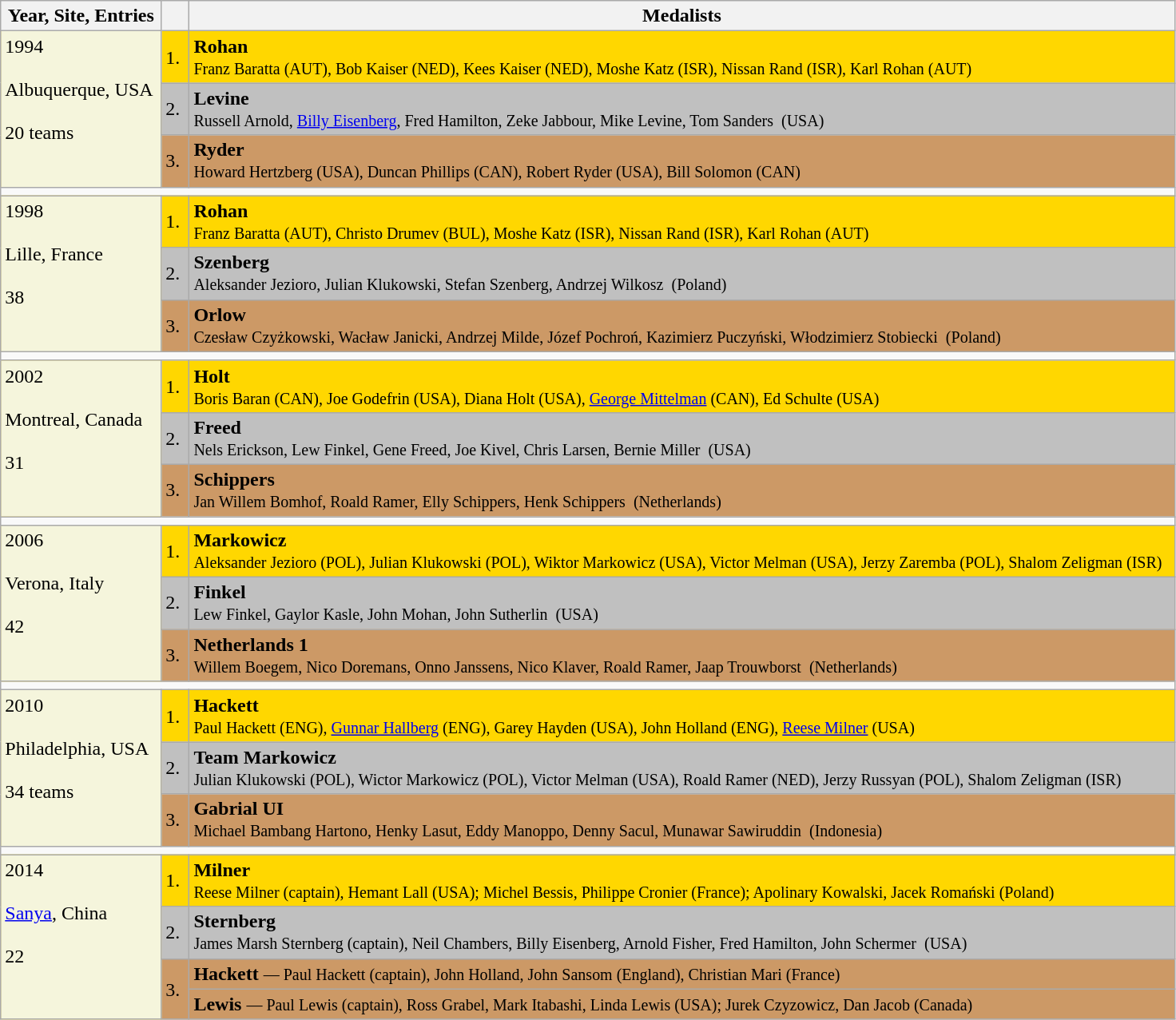<table class=wikitable>
<tr>
<th>Year, Site, Entries</th>
<th></th>
<th>Medalists</th>
</tr>
<tr bgcolor="gold">
<td rowspan="3" bgcolor="beige" valign="Top">1994 <br><br>Albuquerque, USA 
<br>
<br>20 teams</td>
<td>1. </td>
<td>   <strong>Rohan</strong> <br><small>Franz Baratta (AUT), Bob Kaiser (NED), Kees Kaiser (NED), Moshe Katz (ISR), Nissan Rand (ISR), Karl Rohan (AUT)</small></td>
</tr>
<tr bgcolor="silver">
<td>2.</td>
<td> <strong>Levine</strong> <br><small>Russell Arnold, <a href='#'>Billy Eisenberg</a>, Fred Hamilton, Zeke Jabbour, Mike Levine, Tom Sanders  (USA)</small></td>
</tr>
<tr bgcolor="cc9966">
<td>3.</td>
<td>  <strong>Ryder</strong> <br><small>Howard Hertzberg (USA), Duncan Phillips (CAN), Robert Ryder (USA), Bill Solomon (CAN)</small></td>
</tr>
<tr>
<td colspan=3></td>
</tr>
<tr bgcolor="gold">
<td rowspan="3" bgcolor="beige" valign="Top">1998 <br><br>Lille, France
<br>
<br>38</td>
<td>1.</td>
<td>   <strong>Rohan</strong> <br><small>Franz Baratta (AUT), Christo Drumev (BUL), Moshe Katz (ISR), Nissan Rand (ISR), Karl Rohan (AUT)</small></td>
</tr>
<tr bgcolor="silver">
<td>2.</td>
<td> <strong>Szenberg</strong> <br><small>Aleksander Jezioro, Julian Klukowski, Stefan Szenberg, Andrzej Wilkosz  (Poland)</small></td>
</tr>
<tr bgcolor="cc9966">
<td>3.</td>
<td> <strong>Orlow</strong> <br><small>Czesław Czyżkowski, Wacław Janicki, Andrzej Milde, Józef Pochroń, Kazimierz Puczyński, Włodzimierz Stobiecki  (Poland)</small></td>
</tr>
<tr>
<td colspan=3></td>
</tr>
<tr bgcolor="gold">
<td rowspan="3" bgcolor="beige" valign="Top">2002 <br><br>Montreal, Canada
<br>
<br>31</td>
<td>1.</td>
<td>  <strong>Holt</strong> <br><small>Boris Baran (CAN), Joe Godefrin (USA), Diana Holt (USA), <a href='#'>George Mittelman</a> (CAN), Ed Schulte (USA)</small></td>
</tr>
<tr bgcolor="silver">
<td>2.</td>
<td> <strong>Freed</strong> <br><small>Nels Erickson, Lew Finkel, Gene Freed, Joe Kivel, Chris Larsen, Bernie Miller  (USA)</small></td>
</tr>
<tr bgcolor="cc9966">
<td>3.</td>
<td> <strong>Schippers</strong> <br><small>Jan Willem Bomhof, Roald Ramer, Elly Schippers, Henk Schippers  (Netherlands)</small></td>
</tr>
<tr>
<td colspan=3></td>
</tr>
<tr bgcolor="gold">
<td rowspan="3" bgcolor="beige" valign="Top">2006 <br><br>Verona, Italy
<br>
<br>42</td>
<td>1.</td>
<td>   <strong>Markowicz</strong> <br><small>Aleksander Jezioro (POL), Julian Klukowski (POL), Wiktor Markowicz (USA), Victor Melman (USA), Jerzy Zaremba (POL), Shalom Zeligman (ISR)  </small></td>
</tr>
<tr bgcolor="silver">
<td>2.</td>
<td> <strong>Finkel</strong> <br><small>Lew Finkel, Gaylor Kasle, John Mohan, John Sutherlin  (USA)</small></td>
</tr>
<tr bgcolor="cc9966">
<td>3.</td>
<td> <strong>Netherlands 1</strong> <br><small>Willem Boegem, Nico Doremans, Onno Janssens, Nico Klaver, Roald Ramer, Jaap Trouwborst  (Netherlands)</small></td>
</tr>
<tr>
<td colspan=3></td>
</tr>
<tr bgcolor="gold">
<td rowspan="3" bgcolor="beige" valign="Top">2010 <br><br>Philadelphia, USA
<br>
<br>34 teams</td>
<td>1.</td>
<td>  <strong>Hackett</strong> <br><small>Paul Hackett (ENG), <a href='#'>Gunnar Hallberg</a> (ENG), Garey Hayden (USA), John Holland (ENG), <a href='#'>Reese Milner</a> (USA)</small></td>
</tr>
<tr bgcolor="silver">
<td>2.</td>
<td>    <strong>Team Markowicz</strong> <br><small>Julian Klukowski (POL), Wictor Markowicz (POL), Victor Melman (USA), Roald Ramer (NED), Jerzy Russyan (POL), Shalom Zeligman (ISR)</small></td>
</tr>
<tr bgcolor="cc9966">
<td>3.</td>
<td> <strong>Gabrial UI</strong> <br><small>Michael Bambang Hartono, Henky Lasut, Eddy Manoppo, Denny Sacul, Munawar Sawiruddin  (Indonesia)</small></td>
</tr>
<tr>
<td colspan=3></td>
</tr>
<tr bgcolor="gold">
<td rowspan="4" bgcolor="beige" valign="Top">2014  <br><br><a href='#'>Sanya</a>, China
<br>
<br> 22</td>
<td>1.</td>
<td>   <strong>Milner</strong> <br><small>Reese Milner (captain), Hemant Lall (USA); Michel Bessis, Philippe Cronier (France); Apolinary Kowalski, Jacek Romański (Poland)</small></td>
</tr>
<tr bgcolor="silver">
<td>2.</td>
<td> <strong>Sternberg</strong> <br><small>James Marsh Sternberg (captain), Neil Chambers, Billy Eisenberg, Arnold Fisher, Fred Hamilton, John Schermer  (USA)</small></td>
</tr>
<tr bgcolor="cc9966">
<td rowspan=2>3.</td>
<td>  <strong>Hackett</strong> <small>— Paul Hackett (captain), John Holland, John Sansom (England), Christian Mari (France)</small></td>
</tr>
<tr bgcolor="cc9966">
<td>  <strong>Lewis</strong> <small>— Paul Lewis (captain), Ross Grabel, Mark Itabashi, Linda Lewis (USA); Jurek Czyzowicz, Dan Jacob (Canada)</small></td>
</tr>
</table>
